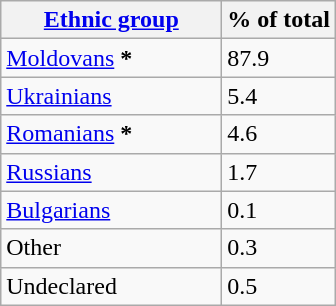<table class="wikitable sortable">
<tr>
<th style="width:140px;"><a href='#'>Ethnic group</a></th>
<th>% of total</th>
</tr>
<tr>
<td><a href='#'>Moldovans</a> <strong>*</strong></td>
<td>87.9</td>
</tr>
<tr>
<td><a href='#'>Ukrainians</a></td>
<td>5.4</td>
</tr>
<tr>
<td><a href='#'>Romanians</a> <strong>*</strong></td>
<td>4.6</td>
</tr>
<tr>
<td><a href='#'>Russians</a></td>
<td>1.7</td>
</tr>
<tr>
<td><a href='#'>Bulgarians</a></td>
<td>0.1</td>
</tr>
<tr>
<td>Other</td>
<td>0.3</td>
</tr>
<tr>
<td>Undeclared</td>
<td>0.5</td>
</tr>
</table>
